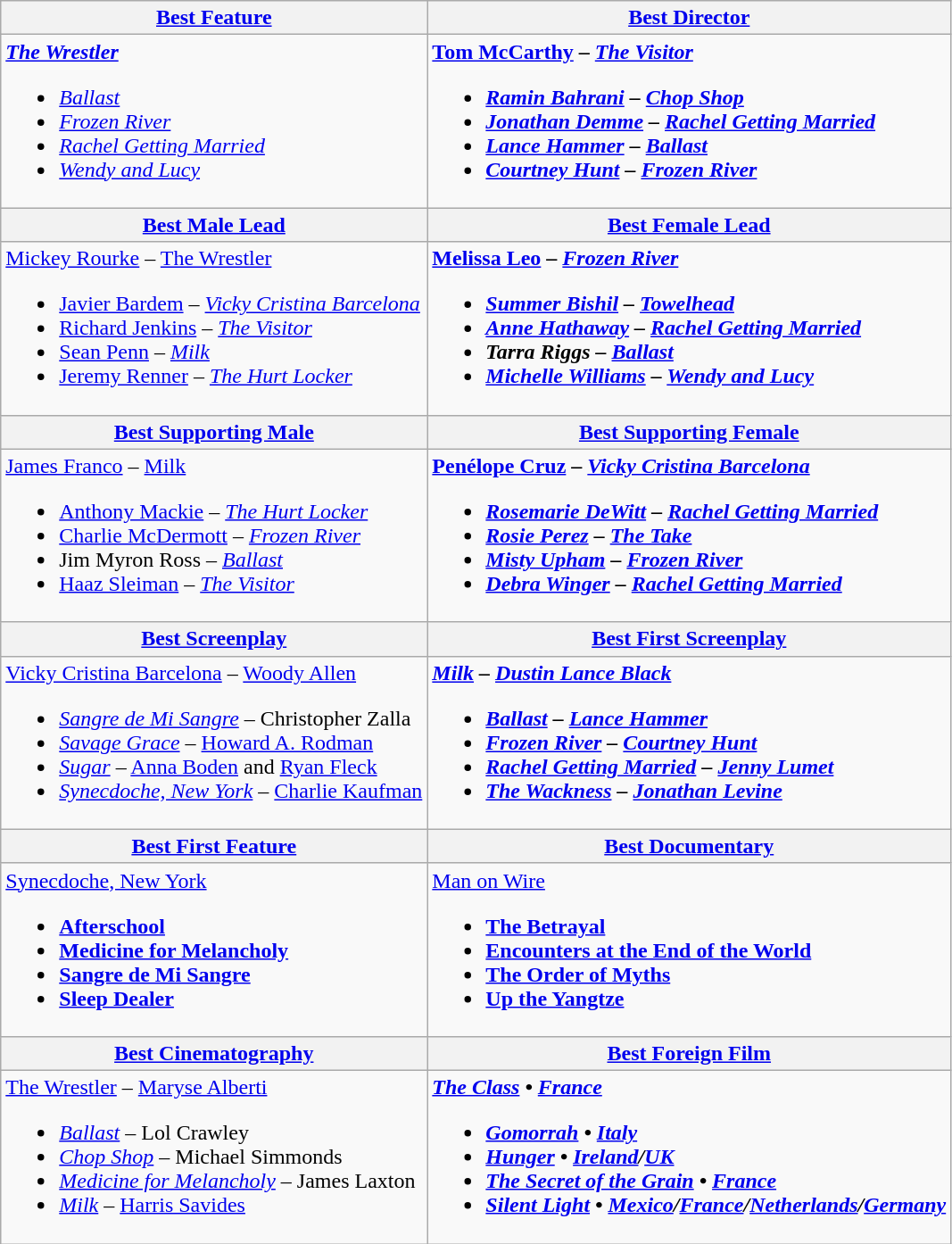<table class="wikitable">
<tr>
<th><a href='#'>Best Feature</a></th>
<th><a href='#'>Best Director</a></th>
</tr>
<tr>
<td><strong><em><a href='#'>The Wrestler</a></em></strong><br><ul><li><em><a href='#'>Ballast</a></em></li><li><em><a href='#'>Frozen River</a></em></li><li><em><a href='#'>Rachel Getting Married</a></em></li><li><em><a href='#'>Wendy and Lucy</a></em></li></ul></td>
<td><strong><a href='#'>Tom McCarthy</a> – <em><a href='#'>The Visitor</a><strong><em><br><ul><li><a href='#'>Ramin Bahrani</a> – </em><a href='#'>Chop Shop</a><em></li><li><a href='#'>Jonathan Demme</a> – </em><a href='#'>Rachel Getting Married</a><em></li><li><a href='#'>Lance Hammer</a> – </em><a href='#'>Ballast</a><em></li><li><a href='#'>Courtney Hunt</a> – </em><a href='#'>Frozen River</a><em></li></ul></td>
</tr>
<tr>
<th><a href='#'>Best Male Lead</a></th>
<th><a href='#'>Best Female Lead</a></th>
</tr>
<tr>
<td></strong><a href='#'>Mickey Rourke</a> – </em><a href='#'>The Wrestler</a></em></strong><br><ul><li><a href='#'>Javier Bardem</a> – <em><a href='#'>Vicky Cristina Barcelona</a></em></li><li><a href='#'>Richard Jenkins</a> – <em><a href='#'>The Visitor</a></em></li><li><a href='#'>Sean Penn</a> – <em><a href='#'>Milk</a></em></li><li><a href='#'>Jeremy Renner</a> – <em><a href='#'>The Hurt Locker</a></em></li></ul></td>
<td><strong><a href='#'>Melissa Leo</a> – <em><a href='#'>Frozen River</a><strong><em><br><ul><li><a href='#'>Summer Bishil</a> – </em><a href='#'>Towelhead</a><em></li><li><a href='#'>Anne Hathaway</a> – </em><a href='#'>Rachel Getting Married</a><em></li><li>Tarra Riggs – </em><a href='#'>Ballast</a><em></li><li><a href='#'>Michelle Williams</a> – </em><a href='#'>Wendy and Lucy</a><em></li></ul></td>
</tr>
<tr>
<th><a href='#'>Best Supporting Male</a></th>
<th><a href='#'>Best Supporting Female</a></th>
</tr>
<tr>
<td></strong><a href='#'>James Franco</a> – </em><a href='#'>Milk</a></em></strong><br><ul><li><a href='#'>Anthony Mackie</a> – <em><a href='#'>The Hurt Locker</a></em></li><li><a href='#'>Charlie McDermott</a> – <em><a href='#'>Frozen River</a></em></li><li>Jim Myron Ross – <em><a href='#'>Ballast</a></em></li><li><a href='#'>Haaz Sleiman</a> – <em><a href='#'>The Visitor</a></em></li></ul></td>
<td><strong><a href='#'>Penélope Cruz</a> – <em><a href='#'>Vicky Cristina Barcelona</a><strong><em><br><ul><li><a href='#'>Rosemarie DeWitt</a> – </em><a href='#'>Rachel Getting Married</a><em></li><li><a href='#'>Rosie Perez</a> – </em><a href='#'>The Take</a><em></li><li><a href='#'>Misty Upham</a> – </em><a href='#'>Frozen River</a><em></li><li><a href='#'>Debra Winger</a> – </em><a href='#'>Rachel Getting Married</a><em></li></ul></td>
</tr>
<tr>
<th><a href='#'>Best Screenplay</a></th>
<th><a href='#'>Best First Screenplay</a></th>
</tr>
<tr>
<td></em></strong><a href='#'>Vicky Cristina Barcelona</a></em> – <a href='#'>Woody Allen</a></strong><br><ul><li><em><a href='#'>Sangre de Mi Sangre</a></em> – Christopher Zalla</li><li><em><a href='#'>Savage Grace</a></em> – <a href='#'>Howard A. Rodman</a></li><li><em><a href='#'>Sugar</a></em> – <a href='#'>Anna Boden</a> and <a href='#'>Ryan Fleck</a></li><li><em><a href='#'>Synecdoche, New York</a></em> – <a href='#'>Charlie Kaufman</a></li></ul></td>
<td><strong><em><a href='#'>Milk</a><em> – <a href='#'>Dustin Lance Black</a><strong><br><ul><li></em><a href='#'>Ballast</a><em> – <a href='#'>Lance Hammer</a></li><li></em><a href='#'>Frozen River</a><em> – <a href='#'>Courtney Hunt</a></li><li></em><a href='#'>Rachel Getting Married</a><em> – <a href='#'>Jenny Lumet</a></li><li></em><a href='#'>The Wackness</a><em> – <a href='#'>Jonathan Levine</a></li></ul></td>
</tr>
<tr>
<th><a href='#'>Best First Feature</a></th>
<th><a href='#'>Best Documentary</a></th>
</tr>
<tr>
<td></em></strong><a href='#'>Synecdoche, New York</a><strong><em><br><ul><li></em><a href='#'>Afterschool</a><em></li><li></em><a href='#'>Medicine for Melancholy</a><em></li><li></em><a href='#'>Sangre de Mi Sangre</a><em></li><li></em><a href='#'>Sleep Dealer</a><em></li></ul></td>
<td></em></strong><a href='#'>Man on Wire</a><strong><em><br><ul><li></em><a href='#'>The Betrayal</a><em></li><li></em><a href='#'>Encounters at the End of the World</a><em></li><li></em><a href='#'>The Order of Myths</a><em></li><li></em><a href='#'>Up the Yangtze</a><em></li></ul></td>
</tr>
<tr>
<th><a href='#'>Best Cinematography</a></th>
<th><a href='#'>Best Foreign Film</a></th>
</tr>
<tr>
<td></em></strong><a href='#'>The Wrestler</a></em> – <a href='#'>Maryse Alberti</a></strong><br><ul><li><em><a href='#'>Ballast</a></em> – Lol Crawley</li><li><em><a href='#'>Chop Shop</a></em> – Michael Simmonds</li><li><em><a href='#'>Medicine for Melancholy</a></em> – James Laxton</li><li><em><a href='#'>Milk</a></em> – <a href='#'>Harris Savides</a></li></ul></td>
<td><strong><em><a href='#'>The Class</a><em> • <a href='#'>France</a><strong><br><ul><li></em><a href='#'>Gomorrah</a><em> • <a href='#'>Italy</a></li><li></em><a href='#'>Hunger</a><em> • <a href='#'>Ireland</a>/<a href='#'>UK</a></li><li></em><a href='#'>The Secret of the Grain</a><em> • <a href='#'>France</a></li><li></em><a href='#'>Silent Light</a><em> • <a href='#'>Mexico</a>/<a href='#'>France</a>/<a href='#'>Netherlands</a>/<a href='#'>Germany</a></li></ul></td>
</tr>
</table>
